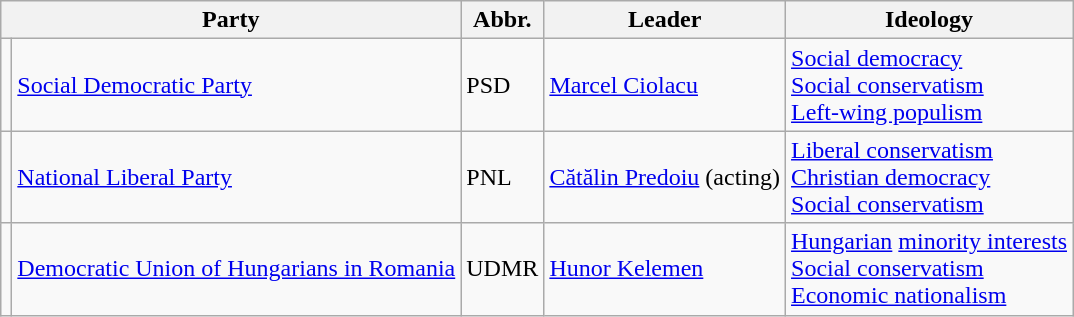<table class="wikitable sortable">
<tr>
<th colspan="2">Party</th>
<th>Abbr.</th>
<th>Leader</th>
<th>Ideology</th>
</tr>
<tr>
<td bgcolor=></td>
<td><a href='#'>Social Democratic Party</a></td>
<td>PSD</td>
<td><a href='#'>Marcel Ciolacu</a></td>
<td><a href='#'>Social democracy</a><br><a href='#'>Social conservatism</a><br><a href='#'>Left-wing populism</a></td>
</tr>
<tr>
<td bgcolor=></td>
<td><a href='#'>National Liberal Party</a></td>
<td>PNL</td>
<td><a href='#'>Cătălin Predoiu</a> (acting)</td>
<td><a href='#'>Liberal conservatism</a><br><a href='#'>Christian democracy</a><br><a href='#'>Social conservatism</a></td>
</tr>
<tr>
<td bgcolor=></td>
<td><a href='#'>Democratic Union of Hungarians in Romania</a></td>
<td>UDMR</td>
<td><a href='#'>Hunor Kelemen</a></td>
<td><a href='#'>Hungarian</a> <a href='#'>minority interests</a><br><a href='#'>Social conservatism</a><br><a href='#'>Economic nationalism</a></td>
</tr>
</table>
